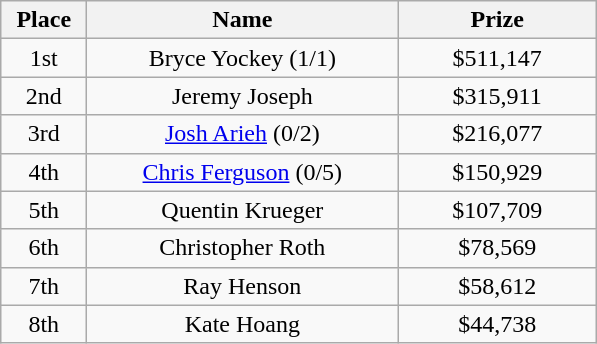<table class="wikitable">
<tr>
<th width="50">Place</th>
<th width="200">Name</th>
<th width="125">Prize</th>
</tr>
<tr>
<td align = "center">1st</td>
<td align = "center">Bryce Yockey (1/1)</td>
<td align = "center">$511,147</td>
</tr>
<tr>
<td align = "center">2nd</td>
<td align = "center">Jeremy Joseph</td>
<td align = "center">$315,911</td>
</tr>
<tr>
<td align = "center">3rd</td>
<td align = "center"><a href='#'>Josh Arieh</a> (0/2)</td>
<td align = "center">$216,077</td>
</tr>
<tr>
<td align = "center">4th</td>
<td align = "center"><a href='#'>Chris Ferguson</a> (0/5)</td>
<td align = "center">$150,929</td>
</tr>
<tr>
<td align = "center">5th</td>
<td align = "center">Quentin Krueger</td>
<td align = "center">$107,709</td>
</tr>
<tr>
<td align = "center">6th</td>
<td align = "center">Christopher Roth</td>
<td align = "center">$78,569</td>
</tr>
<tr>
<td align = "center">7th</td>
<td align = "center">Ray Henson</td>
<td align = "center">$58,612</td>
</tr>
<tr>
<td align = "center">8th</td>
<td align = "center">Kate Hoang</td>
<td align = "center">$44,738</td>
</tr>
</table>
